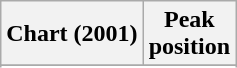<table class="wikitable sortable plainrowheaders" style="text-align:center">
<tr>
<th scope="col">Chart (2001)</th>
<th scope="col">Peak<br>position</th>
</tr>
<tr>
</tr>
<tr>
</tr>
</table>
